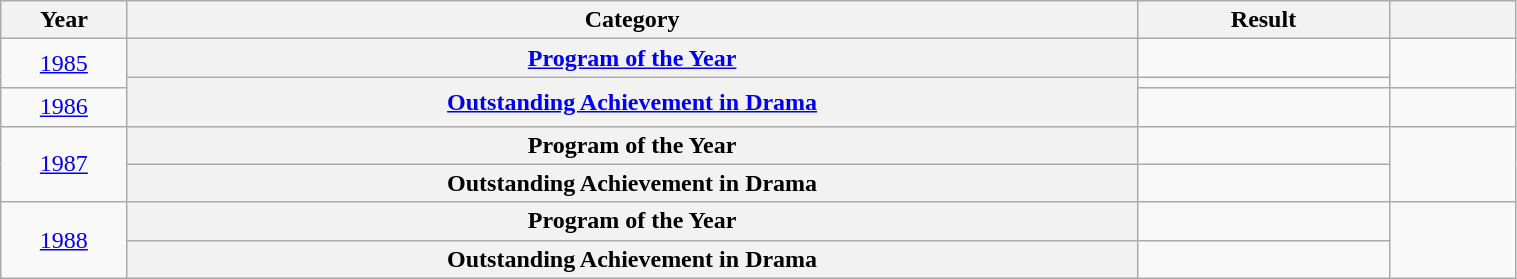<table class="wikitable plainrowheaders" style="text-align:center" width=80%>
<tr>
<th scope="col" width="5%">Year</th>
<th scope="col" width="40%">Category</th>
<th scope="col" width="10%">Result</th>
<th scope="col" width="5%"></th>
</tr>
<tr>
<td rowspan="2"><a href='#'>1985</a></td>
<th scope="row" style="text-align:center"><a href='#'>Program of the Year</a></th>
<td></td>
<td rowspan="2"></td>
</tr>
<tr>
<th scope="row" style="text-align:center" rowspan="2"><a href='#'>Outstanding Achievement in Drama</a></th>
<td></td>
</tr>
<tr>
<td><a href='#'>1986</a></td>
<td></td>
<td></td>
</tr>
<tr>
<td rowspan="2"><a href='#'>1987</a></td>
<th scope="row" style="text-align:center">Program of the Year</th>
<td></td>
<td rowspan="2"></td>
</tr>
<tr>
<th scope="row" style="text-align:center">Outstanding Achievement in Drama</th>
<td></td>
</tr>
<tr>
<td rowspan="2"><a href='#'>1988</a></td>
<th scope="row" style="text-align:center">Program of the Year</th>
<td></td>
<td rowspan="2"></td>
</tr>
<tr>
<th scope="row" style="text-align:center">Outstanding Achievement in Drama</th>
<td></td>
</tr>
</table>
